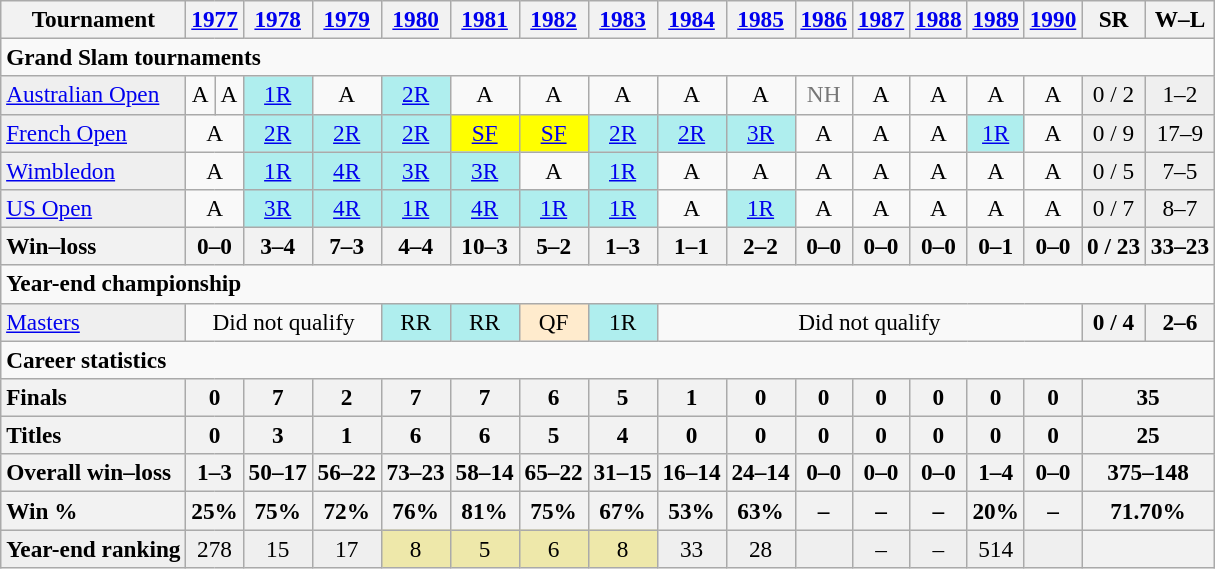<table class="wikitable" style="text-align:center;font-size:97%">
<tr>
<th>Tournament</th>
<th colspan="2"><a href='#'>1977</a></th>
<th><a href='#'>1978</a></th>
<th><a href='#'>1979</a></th>
<th><a href='#'>1980</a></th>
<th><a href='#'>1981</a></th>
<th><a href='#'>1982</a></th>
<th><a href='#'>1983</a></th>
<th><a href='#'>1984</a></th>
<th><a href='#'>1985</a></th>
<th><a href='#'>1986</a></th>
<th><a href='#'>1987</a></th>
<th><a href='#'>1988</a></th>
<th><a href='#'>1989</a></th>
<th><a href='#'>1990</a></th>
<th>SR</th>
<th>W–L</th>
</tr>
<tr>
<td colspan="23" style="text-align:left;"><strong>Grand Slam tournaments</strong></td>
</tr>
<tr>
<td style="background:#efefef; text-align:left;"><a href='#'>Australian Open</a></td>
<td>A</td>
<td>A</td>
<td bgcolor=#afeeee><a href='#'>1R</a></td>
<td>A</td>
<td bgcolor=#afeeee><a href='#'>2R</a></td>
<td>A</td>
<td>A</td>
<td>A</td>
<td>A</td>
<td>A</td>
<td style="color:#767676">NH</td>
<td>A</td>
<td>A</td>
<td>A</td>
<td>A</td>
<td style="background:#efefef;">0 / 2</td>
<td style="background:#efefef;">1–2</td>
</tr>
<tr>
<td style="background:#efefef; text-align:left;"><a href='#'>French Open</a></td>
<td colspan="2">A</td>
<td bgcolor=#afeeee><a href='#'>2R</a></td>
<td bgcolor=#afeeee><a href='#'>2R</a></td>
<td bgcolor=#afeeee><a href='#'>2R</a></td>
<td bgcolor=yellow><a href='#'>SF</a></td>
<td bgcolor=yellow><a href='#'>SF</a></td>
<td bgcolor=#afeeee><a href='#'>2R</a></td>
<td bgcolor=#afeeee><a href='#'>2R</a></td>
<td bgcolor=#afeeee><a href='#'>3R</a></td>
<td>A</td>
<td>A</td>
<td>A</td>
<td bgcolor=#afeeee><a href='#'>1R</a></td>
<td>A</td>
<td style="background:#efefef;">0 / 9</td>
<td style="background:#efefef;">17–9</td>
</tr>
<tr>
<td style="background:#efefef; text-align:left;"><a href='#'>Wimbledon</a></td>
<td colspan="2">A</td>
<td bgcolor=#afeeee><a href='#'>1R</a></td>
<td bgcolor=#afeeee><a href='#'>4R</a></td>
<td bgcolor=#afeeee><a href='#'>3R</a></td>
<td bgcolor=#afeeee><a href='#'>3R</a></td>
<td>A</td>
<td bgcolor=#afeeee><a href='#'>1R</a></td>
<td>A</td>
<td>A</td>
<td>A</td>
<td>A</td>
<td>A</td>
<td>A</td>
<td>A</td>
<td style="background:#efefef;">0 / 5</td>
<td style="background:#efefef;">7–5</td>
</tr>
<tr>
<td style="background:#efefef; text-align:left;"><a href='#'>US Open</a></td>
<td colspan="2">A</td>
<td bgcolor=#afeeee><a href='#'>3R</a></td>
<td bgcolor=#afeeee><a href='#'>4R</a></td>
<td bgcolor=#afeeee><a href='#'>1R</a></td>
<td bgcolor=#afeeee><a href='#'>4R</a></td>
<td bgcolor=#afeeee><a href='#'>1R</a></td>
<td bgcolor=#afeeee><a href='#'>1R</a></td>
<td>A</td>
<td bgcolor=#afeeee><a href='#'>1R</a></td>
<td>A</td>
<td>A</td>
<td>A</td>
<td>A</td>
<td>A</td>
<td style="background:#efefef;">0 / 7</td>
<td style="background:#efefef;">8–7</td>
</tr>
<tr>
<th style="text-align:left">Win–loss</th>
<th colspan="2">0–0</th>
<th>3–4</th>
<th>7–3</th>
<th>4–4</th>
<th>10–3</th>
<th>5–2</th>
<th>1–3</th>
<th>1–1</th>
<th>2–2</th>
<th>0–0</th>
<th>0–0</th>
<th>0–0</th>
<th>0–1</th>
<th>0–0</th>
<th>0 / 23</th>
<th>33–23</th>
</tr>
<tr>
<td colspan="18" style="text-align:left;"><strong>Year-end championship</strong></td>
</tr>
<tr>
<td style="background:#efefef; text-align:left;"><a href='#'>Masters</a></td>
<td colspan="4">Did not qualify</td>
<td bgcolor=#afeeee>RR</td>
<td bgcolor=#afeeee>RR</td>
<td bgcolor=#ffebcd>QF</td>
<td bgcolor=#afeeee>1R</td>
<td colspan="7">Did not qualify</td>
<th>0 / 4</th>
<th>2–6</th>
</tr>
<tr>
<td colspan="23" style="text-align:left;"><strong>Career statistics</strong></td>
</tr>
<tr>
<th style="text-align:left">Finals</th>
<th colspan="2">0</th>
<th>7</th>
<th>2</th>
<th>7</th>
<th>7</th>
<th>6</th>
<th>5</th>
<th>1</th>
<th>0</th>
<th>0</th>
<th>0</th>
<th>0</th>
<th>0</th>
<th>0</th>
<th colspan="2">35</th>
</tr>
<tr>
<th style="text-align:left">Titles</th>
<th colspan="2">0</th>
<th>3</th>
<th>1</th>
<th>6</th>
<th>6</th>
<th>5</th>
<th>4</th>
<th>0</th>
<th>0</th>
<th>0</th>
<th>0</th>
<th>0</th>
<th>0</th>
<th>0</th>
<th colspan="2">25</th>
</tr>
<tr>
<th style="text-align:left;">Overall win–loss</th>
<th colspan="2">1–3</th>
<th>50–17</th>
<th>56–22</th>
<th>73–23</th>
<th>58–14</th>
<th>65–22</th>
<th>31–15</th>
<th>16–14</th>
<th>24–14</th>
<th>0–0</th>
<th>0–0</th>
<th>0–0</th>
<th>1–4</th>
<th>0–0</th>
<th colspan="2">375–148</th>
</tr>
<tr bgcolor="efefef">
<th style="text-align:left;">Win %</th>
<th colspan="2">25%</th>
<th>75%</th>
<th>72%</th>
<th>76%</th>
<th>81%</th>
<th>75%</th>
<th>67%</th>
<th>53%</th>
<th>63%</th>
<th>–</th>
<th>–</th>
<th>–</th>
<th>20%</th>
<th>–</th>
<th colspan="2">71.70%</th>
</tr>
<tr bgcolor="efefef">
<td style="background:#efefef; text-align:left;"><strong>Year-end ranking</strong></td>
<td colspan="2">278</td>
<td>15</td>
<td>17</td>
<td bgcolor=#EEE8AA>8</td>
<td bgcolor=#EEE8AA>5</td>
<td bgcolor=#EEE8AA>6</td>
<td bgcolor=#EEE8AA>8</td>
<td>33</td>
<td>28</td>
<td></td>
<td>–</td>
<td>–</td>
<td>514</td>
<td></td>
<th colspan="2"></th>
</tr>
</table>
